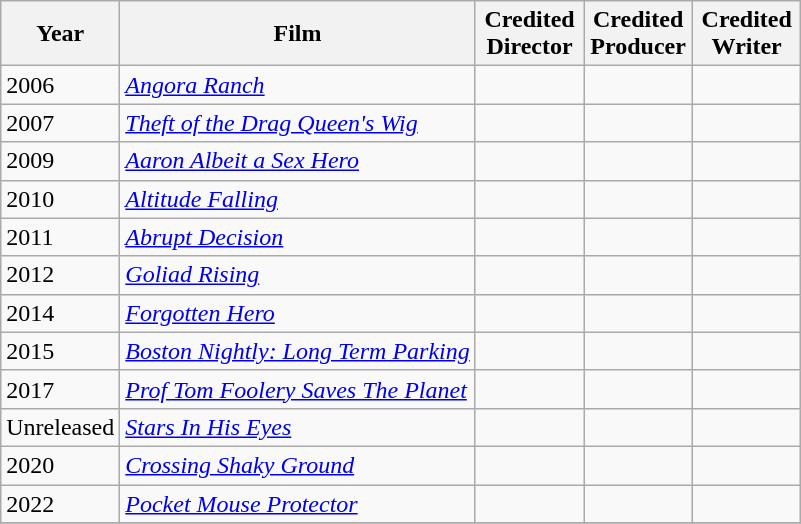<table class="wikitable sortable">
<tr>
<th style="width:26px;">Year</th>
<th>Film</th>
<th width=65>Credited Director</th>
<th width=65>Credited Producer</th>
<th width=65>Credited Writer</th>
</tr>
<tr>
<td>2006</td>
<td><em><a href='#'>Angora Ranch</a></em></td>
<td></td>
<td></td>
<td></td>
</tr>
<tr>
<td>2007</td>
<td><em><a href='#'>Theft of the Drag Queen's Wig</a></em></td>
<td></td>
<td></td>
<td></td>
</tr>
<tr>
<td>2009</td>
<td><em><a href='#'>Aaron Albeit a Sex Hero</a></em></td>
<td></td>
<td></td>
<td></td>
</tr>
<tr>
<td>2010</td>
<td><em><a href='#'>Altitude Falling</a></em></td>
<td></td>
<td></td>
<td></td>
</tr>
<tr>
<td>2011</td>
<td><em><a href='#'>Abrupt Decision</a></em> </td>
<td></td>
<td></td>
<td></td>
</tr>
<tr>
<td>2012</td>
<td><em><a href='#'>Goliad Rising</a></em></td>
<td></td>
<td></td>
<td></td>
</tr>
<tr>
<td>2014</td>
<td><em><a href='#'>Forgotten Hero</a></em></td>
<td></td>
<td></td>
<td></td>
</tr>
<tr>
<td>2015</td>
<td><em><a href='#'>Boston Nightly: Long Term Parking</a></em></td>
<td></td>
<td></td>
<td></td>
</tr>
<tr>
<td>2017</td>
<td><em><a href='#'>Prof Tom Foolery Saves The Planet</a></em></td>
<td></td>
<td></td>
<td></td>
</tr>
<tr>
<td>Unreleased</td>
<td><em><a href='#'>Stars In His Eyes</a></em></td>
<td></td>
<td></td>
<td></td>
</tr>
<tr>
<td>2020</td>
<td><em><a href='#'>Crossing Shaky Ground</a></em></td>
<td></td>
<td></td>
<td></td>
</tr>
<tr>
<td>2022</td>
<td><em><a href='#'>Pocket Mouse Protector</a></em></td>
<td></td>
<td></td>
<td></td>
</tr>
<tr>
</tr>
</table>
